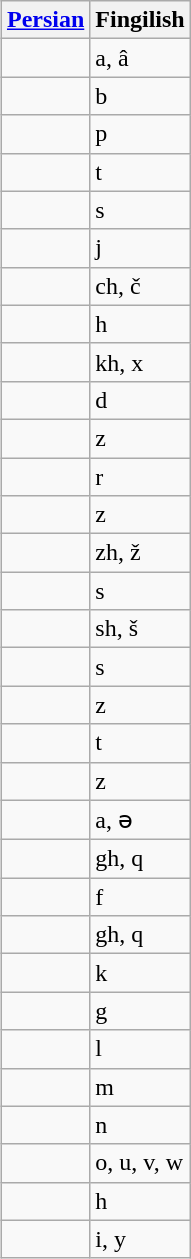<table class="wikitable" style="margin: auto; float:right;">
<tr>
<th><a href='#'>Persian</a></th>
<th>Fingilish</th>
</tr>
<tr>
<td><span></span></td>
<td>a, â</td>
</tr>
<tr>
<td><span></span></td>
<td>b</td>
</tr>
<tr>
<td><span></span></td>
<td>p</td>
</tr>
<tr>
<td><span></span></td>
<td>t</td>
</tr>
<tr>
<td><span></span></td>
<td>s</td>
</tr>
<tr>
<td><span></span></td>
<td>j</td>
</tr>
<tr>
<td><span></span></td>
<td>ch, č</td>
</tr>
<tr>
<td><span></span></td>
<td>h</td>
</tr>
<tr>
<td><span></span></td>
<td>kh, x</td>
</tr>
<tr>
<td><span></span></td>
<td>d</td>
</tr>
<tr>
<td><span></span></td>
<td>z</td>
</tr>
<tr>
<td><span></span></td>
<td>r</td>
</tr>
<tr>
<td><span></span></td>
<td>z</td>
</tr>
<tr>
<td><span></span></td>
<td>zh, ž</td>
</tr>
<tr>
<td><span></span></td>
<td>s</td>
</tr>
<tr>
<td><span></span></td>
<td>sh, š</td>
</tr>
<tr>
<td><span></span></td>
<td>s</td>
</tr>
<tr>
<td><span></span></td>
<td>z</td>
</tr>
<tr>
<td><span></span></td>
<td>t</td>
</tr>
<tr>
<td><span></span></td>
<td>z</td>
</tr>
<tr>
<td><span></span></td>
<td>a, ə</td>
</tr>
<tr>
<td><span></span></td>
<td>gh, q</td>
</tr>
<tr>
<td><span></span></td>
<td>f</td>
</tr>
<tr>
<td><span></span></td>
<td>gh, q</td>
</tr>
<tr>
<td><span></span></td>
<td>k</td>
</tr>
<tr>
<td><span></span></td>
<td>g</td>
</tr>
<tr>
<td><span></span></td>
<td>l</td>
</tr>
<tr>
<td><span></span></td>
<td>m</td>
</tr>
<tr>
<td><span></span></td>
<td>n</td>
</tr>
<tr>
<td><span></span></td>
<td>o, u, v, w</td>
</tr>
<tr>
<td><span></span></td>
<td>h</td>
</tr>
<tr>
<td><span></span></td>
<td>i, y</td>
</tr>
</table>
